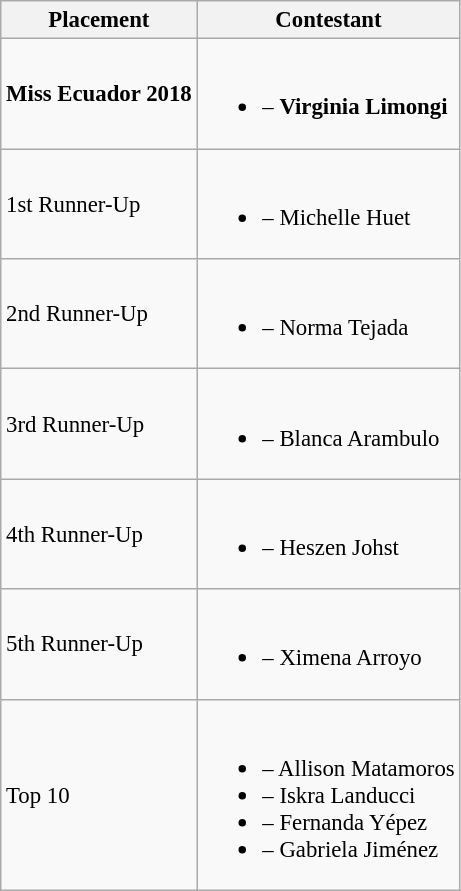<table class="wikitable sortable" style="font-size: 95%;">
<tr>
<th>Placement</th>
<th>Contestant</th>
</tr>
<tr>
<td><strong>Miss Ecuador 2018</strong><br></td>
<td><br><ul><li><strong></strong> – <strong>Virginia Limongi</strong></li></ul></td>
</tr>
<tr>
<td>1st Runner-Up<br></td>
<td><br><ul><li> – Michelle Huet</li></ul></td>
</tr>
<tr>
<td>2nd Runner-Up<br></td>
<td><br><ul><li> – Norma Tejada </li></ul></td>
</tr>
<tr>
<td>3rd Runner-Up</td>
<td><br><ul><li> – Blanca Arambulo </li></ul></td>
</tr>
<tr>
<td>4th Runner-Up</td>
<td><br><ul><li> – Heszen Johst</li></ul></td>
</tr>
<tr>
<td>5th Runner-Up</td>
<td><br><ul><li> – Ximena Arroyo</li></ul></td>
</tr>
<tr>
<td>Top 10</td>
<td><br><ul><li> – Allison Matamoros</li><li> – Iskra Landucci</li><li> – Fernanda Yépez</li><li> – Gabriela Jiménez</li></ul></td>
</tr>
</table>
